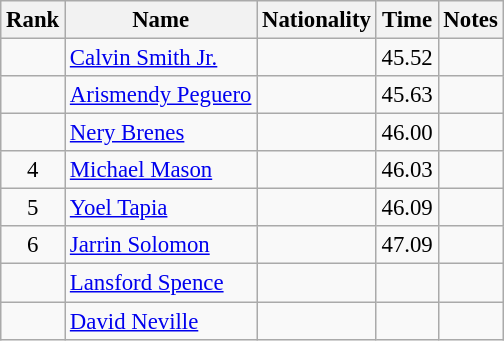<table class="wikitable sortable" style="text-align:center;font-size:95%">
<tr>
<th>Rank</th>
<th>Name</th>
<th>Nationality</th>
<th>Time</th>
<th>Notes</th>
</tr>
<tr>
<td></td>
<td align=left><a href='#'>Calvin Smith Jr.</a></td>
<td align=left></td>
<td>45.52</td>
<td></td>
</tr>
<tr>
<td></td>
<td align=left><a href='#'>Arismendy Peguero</a></td>
<td align=left></td>
<td>45.63</td>
<td></td>
</tr>
<tr>
<td></td>
<td align=left><a href='#'>Nery Brenes</a></td>
<td align=left></td>
<td>46.00</td>
<td></td>
</tr>
<tr>
<td>4</td>
<td align=left><a href='#'>Michael Mason</a></td>
<td align=left></td>
<td>46.03</td>
<td></td>
</tr>
<tr>
<td>5</td>
<td align=left><a href='#'>Yoel Tapia</a></td>
<td align=left></td>
<td>46.09</td>
<td></td>
</tr>
<tr>
<td>6</td>
<td align=left><a href='#'>Jarrin Solomon</a></td>
<td align=left></td>
<td>47.09</td>
<td></td>
</tr>
<tr>
<td></td>
<td align=left><a href='#'>Lansford Spence</a></td>
<td align=left></td>
<td></td>
<td></td>
</tr>
<tr>
<td></td>
<td align=left><a href='#'>David Neville</a></td>
<td align=left></td>
<td></td>
<td></td>
</tr>
</table>
